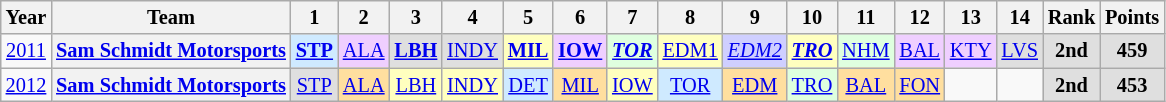<table class="wikitable" style="text-align:center; font-size:85%">
<tr>
<th>Year</th>
<th>Team</th>
<th>1</th>
<th>2</th>
<th>3</th>
<th>4</th>
<th>5</th>
<th>6</th>
<th>7</th>
<th>8</th>
<th>9</th>
<th>10</th>
<th>11</th>
<th>12</th>
<th>13</th>
<th>14</th>
<th>Rank</th>
<th>Points</th>
</tr>
<tr>
<td><a href='#'>2011</a></td>
<th nowrap><a href='#'>Sam Schmidt Motorsports</a></th>
<td style="background:#CFEAFF;"><strong><a href='#'>STP</a></strong><br></td>
<td style="background:#EFCFFF;"><a href='#'>ALA</a><br></td>
<td style="background:#DFDFDF;"><strong><a href='#'>LBH</a></strong><br></td>
<td style="background:#DFDFDF;"><a href='#'>INDY</a><br></td>
<td style="background:#FFFFBF;"><strong><a href='#'>MIL</a></strong><br></td>
<td style="background:#EFCFFF;"><strong><a href='#'>IOW</a></strong><br></td>
<td style="background:#DFFFDF;"><strong><em><a href='#'>TOR</a></em></strong><br></td>
<td style="background:#FFFFBF;"><a href='#'>EDM1</a><br></td>
<td style="background:#CFCFFF;"><em><a href='#'>EDM2</a></em><br></td>
<td style="background:#FFFFBF;"><strong><em><a href='#'>TRO</a></em></strong><br></td>
<td style="background:#DFFFDF;"><a href='#'>NHM</a><br></td>
<td style="background:#EFCFFF;"><a href='#'>BAL</a><br></td>
<td style="background:#EFCFFF;"><a href='#'>KTY</a><br></td>
<td style="background:#DFDFDF;"><a href='#'>LVS</a><br></td>
<th style="background:#DFDFDF;">2nd</th>
<th style="background:#DFDFDF;">459</th>
</tr>
<tr>
<td><a href='#'>2012</a></td>
<th nowrap><a href='#'>Sam Schmidt Motorsports</a></th>
<td style="background:#DFDFDF;"><a href='#'>STP</a><br></td>
<td style="background:#FFDF9F;"><a href='#'>ALA</a><br></td>
<td style="background:#FFFFBF;"><a href='#'>LBH</a><br></td>
<td style="background:#FFFFBF;"><a href='#'>INDY</a><br></td>
<td style="background:#CFEAFF;"><a href='#'>DET</a><br></td>
<td style="background:#FFDF9F;"><a href='#'>MIL</a><br></td>
<td style="background:#FFFFBF;"><a href='#'>IOW</a><br></td>
<td style="background:#CFEAFF;"><a href='#'>TOR</a><br></td>
<td style="background:#FFDF9F;"><a href='#'>EDM</a><br></td>
<td style="background:#DFFFDF;"><a href='#'>TRO</a><br></td>
<td style="background:#FFDF9F;"><a href='#'>BAL</a><br></td>
<td style="background:#FFDF9F;"><a href='#'>FON</a><br></td>
<td></td>
<td></td>
<th style="background:#DFDFDF;">2nd</th>
<th style="background:#DFDFDF;">453</th>
</tr>
</table>
